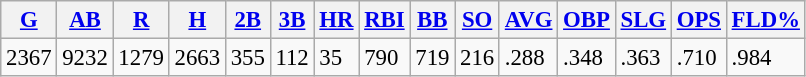<table class="wikitable" style="font-size:95%;text-align:center:">
<tr>
<th><a href='#'>G</a></th>
<th><a href='#'>AB</a></th>
<th><a href='#'>R</a></th>
<th><a href='#'>H</a></th>
<th><a href='#'>2B</a></th>
<th><a href='#'>3B</a></th>
<th><a href='#'>HR</a></th>
<th><a href='#'>RBI</a></th>
<th><a href='#'>BB</a></th>
<th><a href='#'>SO</a></th>
<th><a href='#'>AVG</a></th>
<th><a href='#'>OBP</a></th>
<th><a href='#'>SLG</a></th>
<th><a href='#'>OPS</a></th>
<th><a href='#'>FLD%</a></th>
</tr>
<tr>
<td>2367</td>
<td>9232</td>
<td>1279</td>
<td>2663</td>
<td>355</td>
<td>112</td>
<td>35</td>
<td>790</td>
<td>719</td>
<td>216</td>
<td>.288</td>
<td>.348</td>
<td>.363</td>
<td>.710</td>
<td>.984</td>
</tr>
</table>
